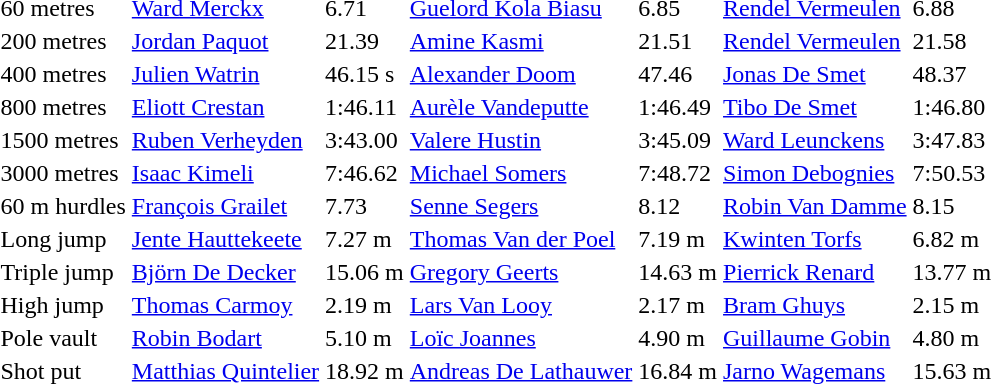<table>
<tr>
<td>60 metres</td>
<td><a href='#'>Ward Merckx</a></td>
<td>6.71</td>
<td><a href='#'>Guelord Kola Biasu</a></td>
<td>6.85</td>
<td><a href='#'>Rendel Vermeulen</a></td>
<td>6.88</td>
</tr>
<tr>
<td>200 metres</td>
<td><a href='#'>Jordan Paquot</a></td>
<td>21.39</td>
<td><a href='#'>Amine Kasmi</a></td>
<td>21.51</td>
<td><a href='#'>Rendel Vermeulen</a></td>
<td>21.58</td>
</tr>
<tr>
<td>400 metres</td>
<td><a href='#'>Julien Watrin</a></td>
<td>46.15 s </td>
<td><a href='#'>Alexander Doom</a></td>
<td>47.46</td>
<td><a href='#'>Jonas De Smet</a></td>
<td>48.37</td>
</tr>
<tr>
<td>800 metres</td>
<td><a href='#'>Eliott Crestan</a></td>
<td>1:46.11 </td>
<td><a href='#'>Aurèle Vandeputte</a></td>
<td>1:46.49</td>
<td><a href='#'>Tibo De Smet</a></td>
<td>1:46.80</td>
</tr>
<tr>
<td>1500 metres</td>
<td><a href='#'>Ruben Verheyden</a></td>
<td>3:43.00</td>
<td><a href='#'>Valere Hustin</a></td>
<td>3:45.09</td>
<td><a href='#'>Ward Leunckens</a></td>
<td>3:47.83</td>
</tr>
<tr>
<td>3000 metres</td>
<td><a href='#'>Isaac Kimeli</a></td>
<td>7:46.62</td>
<td><a href='#'>Michael Somers</a></td>
<td>7:48.72</td>
<td><a href='#'>Simon Debognies</a></td>
<td>7:50.53</td>
</tr>
<tr>
<td>60 m hurdles</td>
<td><a href='#'>François Grailet</a></td>
<td>7.73</td>
<td><a href='#'>Senne Segers</a></td>
<td>8.12</td>
<td><a href='#'>Robin Van Damme</a></td>
<td>8.15</td>
</tr>
<tr>
<td>Long jump</td>
<td><a href='#'>Jente Hauttekeete</a></td>
<td>7.27 m</td>
<td><a href='#'>Thomas Van der Poel</a></td>
<td>7.19 m</td>
<td><a href='#'>Kwinten Torfs</a></td>
<td>6.82 m</td>
</tr>
<tr>
<td>Triple jump</td>
<td><a href='#'>Björn De Decker</a></td>
<td>15.06 m</td>
<td><a href='#'>Gregory Geerts</a></td>
<td>14.63 m</td>
<td><a href='#'>Pierrick Renard</a></td>
<td>13.77 m</td>
</tr>
<tr>
<td>High jump</td>
<td><a href='#'>Thomas Carmoy</a></td>
<td>2.19 m</td>
<td><a href='#'>Lars Van Looy</a></td>
<td>2.17 m</td>
<td><a href='#'>Bram Ghuys</a></td>
<td>2.15 m</td>
</tr>
<tr>
<td>Pole vault</td>
<td><a href='#'>Robin Bodart</a></td>
<td>5.10 m</td>
<td><a href='#'>Loïc Joannes</a></td>
<td>4.90 m</td>
<td><a href='#'>Guillaume Gobin</a></td>
<td>4.80 m</td>
</tr>
<tr>
<td>Shot put</td>
<td><a href='#'>Matthias Quintelier</a></td>
<td>18.92 m </td>
<td><a href='#'>Andreas De Lathauwer</a></td>
<td>16.84 m</td>
<td><a href='#'>Jarno Wagemans</a></td>
<td>15.63 m</td>
</tr>
</table>
